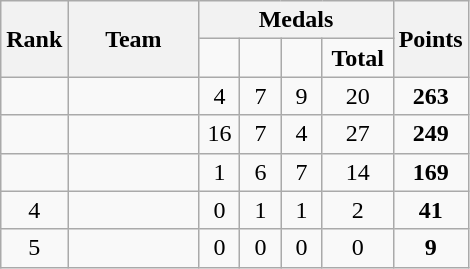<table class="wikitable">
<tr>
<th rowspan=2>Rank</th>
<th width=80px rowspan=2>Team</th>
<th colspan=4>Medals</th>
<th rowspan=2>Points</th>
</tr>
<tr>
<td width=20px align=center></td>
<td width=20px align=center></td>
<td width=20px align=center></td>
<td width=40px align=center><strong>Total</strong></td>
</tr>
<tr>
<td align=center></td>
<td></td>
<td align=center>4</td>
<td align=center>7</td>
<td align=center>9</td>
<td align=center>20</td>
<td align=center><strong>263</strong></td>
</tr>
<tr>
<td align=center></td>
<td></td>
<td align=center>16</td>
<td align=center>7</td>
<td align=center>4</td>
<td align=center>27</td>
<td align=center><strong>249</strong></td>
</tr>
<tr>
<td align=center></td>
<td><strong></strong></td>
<td align=center>1</td>
<td align=center>6</td>
<td align=center>7</td>
<td align=center>14</td>
<td align=center><strong>169</strong></td>
</tr>
<tr>
<td align=center>4</td>
<td></td>
<td align=center>0</td>
<td align=center>1</td>
<td align=center>1</td>
<td align=center>2</td>
<td align=center><strong>41</strong></td>
</tr>
<tr>
<td align=center>5</td>
<td></td>
<td align=center>0</td>
<td align=center>0</td>
<td align=center>0</td>
<td align=center>0</td>
<td align=center><strong>9</strong></td>
</tr>
</table>
